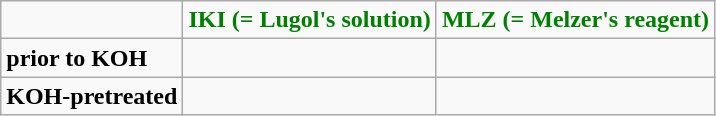<table class="wikitable">
<tr>
<td></td>
<td style="color:green;"><strong>IKI (= Lugol's solution)</strong></td>
<td style="color:green;"><strong>MLZ (= Melzer's reagent)</strong></td>
</tr>
<tr>
<td><strong>prior to KOH</strong></td>
<td></td>
<td></td>
</tr>
<tr>
<td><strong>KOH-pretreated</strong></td>
<td></td>
<td></td>
</tr>
</table>
